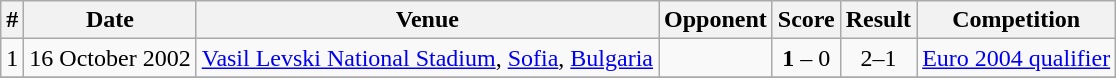<table class="wikitable" border="1">
<tr>
<th>#</th>
<th>Date</th>
<th>Venue</th>
<th>Opponent</th>
<th>Score</th>
<th>Result</th>
<th>Competition</th>
</tr>
<tr>
<td>1</td>
<td>16 October 2002</td>
<td><a href='#'>Vasil Levski National Stadium</a>, <a href='#'>Sofia</a>, <a href='#'>Bulgaria</a></td>
<td></td>
<td align=center><strong>1</strong> – 0</td>
<td align=center>2–1</td>
<td><a href='#'>Euro 2004 qualifier</a></td>
</tr>
<tr>
</tr>
</table>
